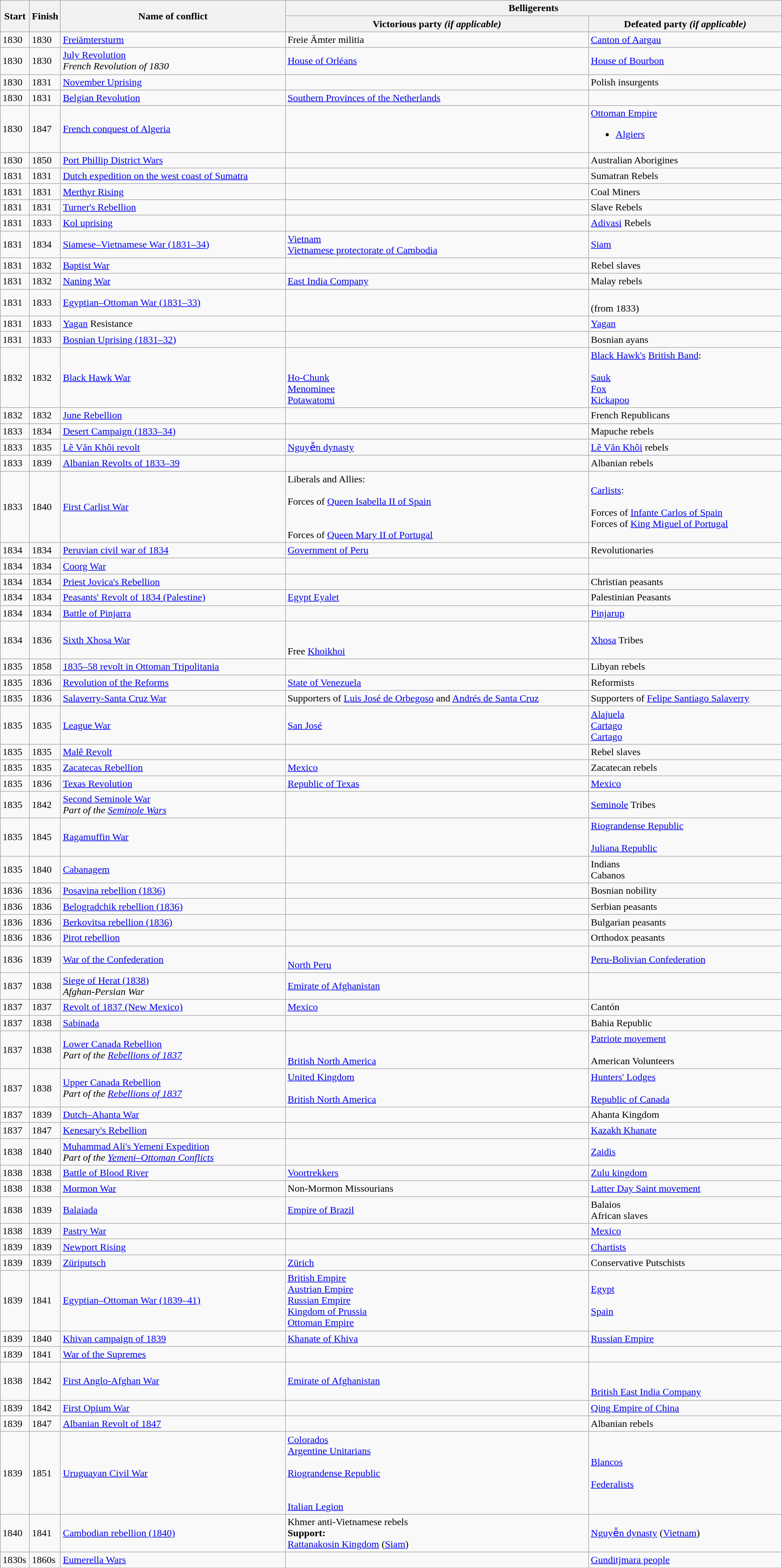<table class="wikitable sortable" width="100%">
<tr>
<th rowspan="2" width="40">Start</th>
<th rowspan="2" width="40">Finish</th>
<th rowspan="2" class="unsortable">Name of conflict</th>
<th colspan="2" class="unsortable">Belligerents</th>
</tr>
<tr>
<th>Victorious party <em>(if applicable)</em></th>
<th>Defeated party <em>(if applicable)</em></th>
</tr>
<tr>
<td>1830</td>
<td>1830</td>
<td><a href='#'>Freiämtersturm</a></td>
<td>Freie Ämter militia</td>
<td><a href='#'>Canton of Aargau</a></td>
</tr>
<tr>
<td>1830</td>
<td>1830</td>
<td><a href='#'>July Revolution</a><br><em>French Revolution of 1830</em></td>
<td> <a href='#'>House of Orléans</a></td>
<td>  <a href='#'>House of Bourbon</a></td>
</tr>
<tr>
<td>1830</td>
<td>1831</td>
<td><a href='#'>November Uprising</a></td>
<td></td>
<td> Polish insurgents</td>
</tr>
<tr>
<td>1830</td>
<td>1831</td>
<td><a href='#'>Belgian Revolution</a></td>
<td> <a href='#'>Southern Provinces of the Netherlands</a></td>
<td></td>
</tr>
<tr>
<td>1830</td>
<td>1847</td>
<td><a href='#'>French conquest of Algeria</a></td>
<td></td>
<td> <a href='#'>Ottoman Empire</a><br><ul><li> <a href='#'>Algiers</a></li></ul></td>
</tr>
<tr>
<td>1830</td>
<td>1850</td>
<td><a href='#'>Port Phillip District Wars</a></td>
<td></td>
<td>Australian Aborigines</td>
</tr>
<tr>
<td>1831</td>
<td>1831</td>
<td><a href='#'>Dutch expedition on the west coast of Sumatra</a></td>
<td></td>
<td>Sumatran Rebels</td>
</tr>
<tr>
<td>1831</td>
<td>1831</td>
<td><a href='#'>Merthyr Rising</a></td>
<td></td>
<td>Coal Miners</td>
</tr>
<tr>
<td>1831</td>
<td>1831</td>
<td><a href='#'>Turner's Rebellion</a></td>
<td></td>
<td>Slave Rebels</td>
</tr>
<tr>
<td>1831</td>
<td>1833</td>
<td><a href='#'>Kol uprising</a></td>
<td></td>
<td><a href='#'>Adivasi</a> Rebels</td>
</tr>
<tr>
<td>1831</td>
<td>1834</td>
<td><a href='#'>Siamese–Vietnamese War (1831–34)</a></td>
<td><a href='#'>Vietnam</a> <br><a href='#'>Vietnamese protectorate of Cambodia</a></td>
<td> <a href='#'>Siam</a></td>
</tr>
<tr>
<td>1831</td>
<td>1832</td>
<td><a href='#'>Baptist War</a></td>
<td> <br></td>
<td>Rebel slaves</td>
</tr>
<tr>
<td>1831</td>
<td>1832</td>
<td><a href='#'>Naning War</a></td>
<td> <a href='#'>East India Company</a></td>
<td>Malay rebels</td>
</tr>
<tr>
<td>1831</td>
<td>1833</td>
<td><a href='#'>Egyptian–Ottoman War (1831–33)</a></td>
<td></td>
<td><br> (from 1833)</td>
</tr>
<tr>
<td>1831</td>
<td>1833</td>
<td><a href='#'>Yagan</a> Resistance</td>
<td></td>
<td><a href='#'>Yagan</a></td>
</tr>
<tr>
<td>1831</td>
<td>1833</td>
<td><a href='#'>Bosnian Uprising (1831–32)</a></td>
<td></td>
<td> Bosnian ayans</td>
</tr>
<tr>
<td>1832</td>
<td>1832</td>
<td><a href='#'>Black Hawk War</a></td>
<td><br><br><a href='#'>Ho-Chunk</a><br>
<a href='#'>Menominee</a><br>
<a href='#'>Potawatomi</a></td>
<td><a href='#'>Black Hawk's</a> <a href='#'>British Band</a>:<br><br><a href='#'>Sauk</a><br>
<a href='#'>Fox</a><br>
<a href='#'>Kickapoo</a></td>
</tr>
<tr>
<td>1832</td>
<td>1832</td>
<td><a href='#'>June Rebellion</a></td>
<td></td>
<td> French Republicans</td>
</tr>
<tr>
<td>1833</td>
<td>1834</td>
<td><a href='#'>Desert Campaign (1833–34)</a></td>
<td></td>
<td>Mapuche rebels</td>
</tr>
<tr>
<td>1833</td>
<td>1835</td>
<td><a href='#'>Lê Văn Khôi revolt</a></td>
<td><a href='#'>Nguyễn dynasty</a></td>
<td><a href='#'>Lê Văn Khôi</a> rebels</td>
</tr>
<tr>
<td>1833</td>
<td>1839</td>
<td><a href='#'>Albanian Revolts of 1833–39</a></td>
<td></td>
<td>Albanian rebels</td>
</tr>
<tr>
<td>1833</td>
<td>1840</td>
<td><a href='#'>First Carlist War</a></td>
<td>Liberals and Allies:<br><br> Forces of <a href='#'>Queen Isabella II of Spain</a><br>
 <br>
<br>
 Forces of <a href='#'>Queen Mary II of Portugal</a></td>
<td><a href='#'>Carlists</a>:<br><br> Forces of <a href='#'>Infante Carlos of Spain</a><br>
 Forces of <a href='#'>King Miguel of Portugal</a></td>
</tr>
<tr>
<td>1834</td>
<td>1834</td>
<td><a href='#'>Peruvian civil war of 1834</a></td>
<td><a href='#'>Government of Peru</a></td>
<td>Revolutionaries</td>
</tr>
<tr>
<td>1834</td>
<td>1834</td>
<td><a href='#'>Coorg War</a></td>
<td></td>
<td></td>
</tr>
<tr>
<td>1834</td>
<td>1834</td>
<td><a href='#'>Priest Jovica's Rebellion</a></td>
<td></td>
<td>Christian peasants</td>
</tr>
<tr>
<td>1834</td>
<td>1834</td>
<td><a href='#'>Peasants' Revolt of 1834 (Palestine)</a></td>
<td><a href='#'>Egypt Eyalet</a></td>
<td>Palestinian Peasants</td>
</tr>
<tr>
<td>1834</td>
<td>1834</td>
<td><a href='#'>Battle of Pinjarra</a></td>
<td></td>
<td><a href='#'>Pinjarup</a></td>
</tr>
<tr>
<td>1834</td>
<td>1836</td>
<td><a href='#'>Sixth Xhosa War</a></td>
<td><br><br> Free <a href='#'>Khoikhoi</a></td>
<td><a href='#'>Xhosa</a> Tribes</td>
</tr>
<tr>
<td>1835</td>
<td>1858</td>
<td><a href='#'>1835–58 revolt in Ottoman Tripolitania</a></td>
<td></td>
<td>Libyan rebels</td>
</tr>
<tr>
<td>1835</td>
<td>1836</td>
<td><a href='#'>Revolution of the Reforms</a></td>
<td> <a href='#'>State of Venezuela</a></td>
<td>Reformists</td>
</tr>
<tr>
<td>1835</td>
<td>1836</td>
<td><a href='#'>Salaverry-Santa Cruz War</a></td>
<td>Supporters of <a href='#'>Luis José de Orbegoso</a> and <a href='#'>Andrés de Santa Cruz</a></td>
<td>Supporters of <a href='#'>Felipe Santiago Salaverry</a></td>
</tr>
<tr>
<td>1835</td>
<td>1835</td>
<td><a href='#'>League War</a></td>
<td> <a href='#'>San José</a></td>
<td> <a href='#'>Alajuela</a><br> <a href='#'>Cartago</a><br> <a href='#'>Cartago</a></td>
</tr>
<tr>
<td>1835</td>
<td>1835</td>
<td><a href='#'>Malê Revolt</a></td>
<td></td>
<td>Rebel slaves</td>
</tr>
<tr>
<td>1835</td>
<td>1835</td>
<td><a href='#'>Zacatecas Rebellion</a></td>
<td> <a href='#'>Mexico</a></td>
<td> Zacatecan rebels</td>
</tr>
<tr>
<td>1835</td>
<td>1836</td>
<td><a href='#'>Texas Revolution</a></td>
<td> <a href='#'>Republic of Texas</a></td>
<td> <a href='#'>Mexico</a></td>
</tr>
<tr>
<td>1835</td>
<td>1842</td>
<td><a href='#'>Second Seminole War</a><br> <em>Part of the <a href='#'>Seminole Wars</a></em></td>
<td></td>
<td><a href='#'>Seminole</a> Tribes</td>
</tr>
<tr>
<td>1835</td>
<td>1845</td>
<td><a href='#'>Ragamuffin War</a></td>
<td></td>
<td> <a href='#'>Riograndense Republic</a><br><br> <a href='#'>Juliana Republic</a></td>
</tr>
<tr>
<td>1835</td>
<td>1840</td>
<td><a href='#'>Cabanagem</a></td>
<td></td>
<td>Indians <br> Cabanos</td>
</tr>
<tr>
<td>1836</td>
<td>1836</td>
<td><a href='#'>Posavina rebellion (1836)</a></td>
<td></td>
<td>Bosnian nobility</td>
</tr>
<tr>
<td>1836</td>
<td>1836</td>
<td><a href='#'>Belogradchik rebellion (1836)</a></td>
<td></td>
<td>Serbian peasants</td>
</tr>
<tr>
<td>1836</td>
<td>1836</td>
<td><a href='#'>Berkovitsa rebellion (1836)</a></td>
<td></td>
<td>Bulgarian peasants</td>
</tr>
<tr>
<td>1836</td>
<td>1836</td>
<td><a href='#'>Pirot rebellion</a></td>
<td></td>
<td>Orthodox peasants</td>
</tr>
<tr>
<td>1836</td>
<td>1839</td>
<td><a href='#'>War of the Confederation</a></td>
<td><br> <a href='#'>North Peru</a><br></td>
<td> <a href='#'>Peru-Bolivian Confederation</a></td>
</tr>
<tr>
<td>1837</td>
<td>1838</td>
<td><a href='#'>Siege of Herat (1838)</a><br><em>Afghan-Persian War</em></td>
<td> <a href='#'>Emirate of Afghanistan</a></td>
<td></td>
</tr>
<tr>
<td>1837</td>
<td>1837</td>
<td><a href='#'>Revolt of 1837 (New Mexico)</a></td>
<td> <a href='#'>Mexico</a></td>
<td>Cantón</td>
</tr>
<tr>
<td>1837</td>
<td>1838</td>
<td><a href='#'>Sabinada</a></td>
<td></td>
<td> Bahia Republic</td>
</tr>
<tr>
<td>1837</td>
<td>1838</td>
<td><a href='#'>Lower Canada Rebellion</a><br><em>Part of the <a href='#'>Rebellions of 1837</a></em></td>
<td><br><br> <a href='#'>British North America</a></td>
<td> <a href='#'>Patriote movement</a><br><br> American Volunteers</td>
</tr>
<tr>
<td>1837</td>
<td>1838</td>
<td><a href='#'>Upper Canada Rebellion</a><br><em>Part of the <a href='#'>Rebellions of 1837</a></em></td>
<td> <a href='#'>United Kingdom</a><br><br> <a href='#'>British North America</a></td>
<td><a href='#'>Hunters' Lodges</a><br><br> <a href='#'>Republic of Canada</a></td>
</tr>
<tr>
<td>1837</td>
<td>1839</td>
<td><a href='#'>Dutch–Ahanta War</a></td>
<td></td>
<td>Ahanta Kingdom</td>
</tr>
<tr>
<td>1837</td>
<td>1847</td>
<td><a href='#'>Kenesary's Rebellion</a></td>
<td></td>
<td> <a href='#'>Kazakh Khanate</a></td>
</tr>
<tr>
<td>1838</td>
<td>1840</td>
<td><a href='#'>Muhammad Ali's Yemeni Expedition</a><br><em>Part of the <a href='#'>Yemeni–Ottoman Conflicts</a></em></td>
<td></td>
<td><a href='#'>Zaidis</a></td>
</tr>
<tr>
<td>1838</td>
<td>1838</td>
<td><a href='#'>Battle of Blood River</a></td>
<td> <a href='#'>Voortrekkers</a></td>
<td><a href='#'>Zulu kingdom</a></td>
</tr>
<tr>
<td>1838</td>
<td>1838</td>
<td><a href='#'>Mormon War</a></td>
<td> Non-Mormon Missourians</td>
<td> <a href='#'>Latter Day Saint movement</a></td>
</tr>
<tr>
<td>1838</td>
<td>1839</td>
<td><a href='#'>Balaiada</a></td>
<td> <a href='#'>Empire of Brazil</a></td>
<td>Balaios <br> African slaves</td>
</tr>
<tr>
<td>1838</td>
<td>1839</td>
<td><a href='#'>Pastry War</a></td>
<td></td>
<td> <a href='#'>Mexico</a></td>
</tr>
<tr>
<td>1839</td>
<td>1839</td>
<td><a href='#'>Newport Rising</a></td>
<td></td>
<td><a href='#'>Chartists</a></td>
</tr>
<tr>
<td>1839</td>
<td>1839</td>
<td><a href='#'>Züriputsch</a></td>
<td><a href='#'>Zürich</a></td>
<td>Conservative Putschists</td>
</tr>
<tr>
<td>1839</td>
<td>1841</td>
<td><a href='#'>Egyptian–Ottoman War (1839–41)</a></td>
<td> <a href='#'>British Empire</a> <br>  <a href='#'>Austrian Empire</a> <br>  <a href='#'>Russian Empire</a><br> <a href='#'>Kingdom of Prussia</a> <br>  <a href='#'>Ottoman Empire</a></td>
<td> <a href='#'>Egypt</a><br><br> <a href='#'>Spain</a></td>
</tr>
<tr>
<td>1839</td>
<td>1840</td>
<td><a href='#'>Khivan campaign of 1839</a></td>
<td><a href='#'>Khanate of Khiva</a></td>
<td> <a href='#'>Russian Empire</a></td>
</tr>
<tr>
<td>1839</td>
<td>1841</td>
<td><a href='#'>War of the Supremes</a></td>
<td></td>
<td></td>
</tr>
<tr>
<td>1838</td>
<td>1842</td>
<td><a href='#'>First Anglo-Afghan War</a></td>
<td> <a href='#'>Emirate of Afghanistan</a></td>
<td><br><br> <a href='#'>British East India Company</a></td>
</tr>
<tr>
<td>1839</td>
<td>1842</td>
<td><a href='#'>First Opium War</a></td>
<td></td>
<td> <a href='#'>Qing Empire of China</a></td>
</tr>
<tr>
<td>1839</td>
<td>1847</td>
<td><a href='#'>Albanian Revolt of 1847</a></td>
<td></td>
<td>Albanian rebels</td>
</tr>
<tr>
<td>1839</td>
<td>1851</td>
<td><a href='#'>Uruguayan Civil War</a></td>
<td> <a href='#'>Colorados</a><br> <a href='#'>Argentine Unitarians</a><br>
<br>
 <a href='#'>Riograndense Republic</a><br>
<br>
<br>
<a href='#'>Italian Legion</a><br></td>
<td> <a href='#'>Blancos</a><br><br> <a href='#'>Federalists</a><br>
</td>
</tr>
<tr>
<td>1840</td>
<td>1841</td>
<td><a href='#'>Cambodian rebellion (1840)</a></td>
<td> Khmer anti-Vietnamese rebels<br><strong>Support:</strong> <br> <a href='#'>Rattanakosin Kingdom</a> (<a href='#'>Siam</a>)</td>
<td><a href='#'>Nguyễn dynasty</a> (<a href='#'>Vietnam</a>)</td>
</tr>
<tr>
<td>1830s</td>
<td>1860s</td>
<td><a href='#'>Eumerella Wars</a></td>
<td></td>
<td><a href='#'>Gunditjmara people</a></td>
</tr>
<tr>
</tr>
</table>
